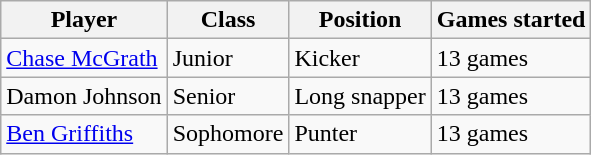<table class="wikitable" border="1">
<tr>
<th>Player</th>
<th>Class</th>
<th>Position</th>
<th>Games started</th>
</tr>
<tr>
<td><a href='#'>Chase McGrath</a></td>
<td>Junior </td>
<td>Kicker</td>
<td>13 games</td>
</tr>
<tr>
<td>Damon Johnson</td>
<td>Senior </td>
<td>Long snapper</td>
<td>13 games</td>
</tr>
<tr>
<td><a href='#'>Ben Griffiths</a></td>
<td>Sophomore </td>
<td>Punter</td>
<td>13 games</td>
</tr>
</table>
